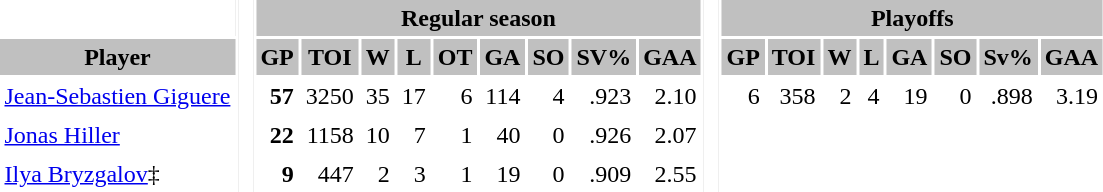<table BORDER="0" CELLPADDING="3" CELLSPACING="2" ID="Table1">
<tr ALIGN="center" bgcolor="#c0c0c0">
<th ALIGN="center" colspan="1" bgcolor="#ffffff"> </th>
<th ALIGN="center" rowspan="99" bgcolor="#ffffff"> </th>
<th ALIGN="center" colspan="9">Regular season</th>
<th ALIGN="center" rowspan="99" bgcolor="#ffffff"> </th>
<th ALIGN="center" colspan="8">Playoffs</th>
</tr>
<tr ALIGN="center" bgcolor="#c0c0c0">
<th ALIGN="center">Player</th>
<th ALIGN="center">GP</th>
<th ALIGN="center">TOI</th>
<th ALIGN="center">W</th>
<th ALIGN="center">L</th>
<th ALIGN="center">OT</th>
<th ALIGN="center">GA</th>
<th ALIGN="center">SO</th>
<th ALIGN="center">SV%</th>
<th ALIGN="center">GAA</th>
<th ALIGN="center">GP</th>
<th ALIGN="center">TOI</th>
<th ALIGN="center">W</th>
<th ALIGN="center">L</th>
<th ALIGN="center">GA</th>
<th ALIGN="center">SO</th>
<th ALIGN="center">Sv%</th>
<th ALIGN="center">GAA</th>
</tr>
<tr ALIGN="right">
<td ALIGN="left"><a href='#'>Jean-Sebastien Giguere</a></td>
<td><strong>57</strong></td>
<td>3250</td>
<td>35</td>
<td>17</td>
<td>6</td>
<td>114</td>
<td>4</td>
<td>.923</td>
<td>2.10</td>
<td>6</td>
<td>358</td>
<td>2</td>
<td>4</td>
<td>19</td>
<td>0</td>
<td>.898</td>
<td>3.19</td>
</tr>
<tr ALIGN="right">
<td ALIGN="left"><a href='#'>Jonas Hiller</a></td>
<td><strong>22</strong></td>
<td>1158</td>
<td>10</td>
<td>7</td>
<td>1</td>
<td>40</td>
<td>0</td>
<td>.926</td>
<td>2.07</td>
</tr>
<tr ALIGN="right">
<td ALIGN="left"><a href='#'>Ilya Bryzgalov</a>‡</td>
<td><strong>9</strong></td>
<td>447</td>
<td>2</td>
<td>3</td>
<td>1</td>
<td>19</td>
<td>0</td>
<td>.909</td>
<td>2.55</td>
</tr>
</table>
